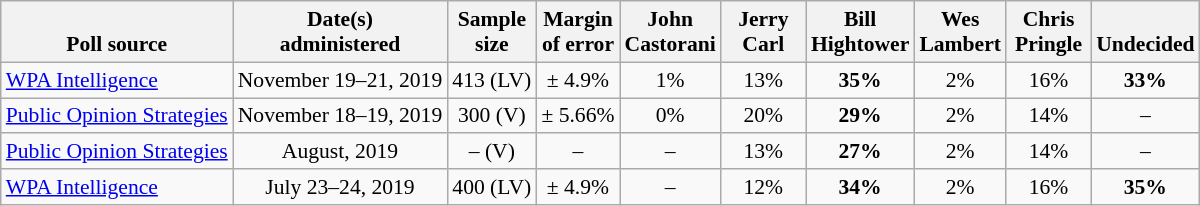<table class="wikitable" style="font-size:90%;text-align:center;">
<tr valign=bottom>
<th>Poll source</th>
<th>Date(s)<br>administered</th>
<th>Sample<br>size</th>
<th>Margin<br>of error</th>
<th style="width:50px;">John<br>Castorani</th>
<th style="width:50px;">Jerry<br>Carl</th>
<th style="width:50px;">Bill<br>Hightower</th>
<th style="width:50px;">Wes<br>Lambert</th>
<th style="width:50px;">Chris<br>Pringle</th>
<th>Undecided</th>
</tr>
<tr>
<td style="text-align:left;"><a href='#'>WPA Intelligence</a></td>
<td>November 19–21, 2019</td>
<td>413 (LV)</td>
<td>± 4.9%</td>
<td>1%</td>
<td>13%</td>
<td><strong>35%</strong></td>
<td>2%</td>
<td>16%</td>
<td><strong>33%</strong></td>
</tr>
<tr>
<td style="text-align:left;"><a href='#'>Public Opinion Strategies</a></td>
<td>November 18–19, 2019</td>
<td>300 (V)</td>
<td>± 5.66%</td>
<td>0%</td>
<td>20%</td>
<td><strong>29%</strong></td>
<td>2%</td>
<td>14%</td>
<td>–</td>
</tr>
<tr>
<td style="text-align:left;"><a href='#'>Public Opinion Strategies</a></td>
<td>August, 2019</td>
<td>– (V)</td>
<td>–</td>
<td>–</td>
<td>13%</td>
<td><strong>27%</strong></td>
<td>2%</td>
<td>14%</td>
<td>–</td>
</tr>
<tr>
<td style="text-align:left;"><a href='#'>WPA Intelligence</a></td>
<td>July 23–24, 2019</td>
<td>400 (LV)</td>
<td>± 4.9%</td>
<td>–</td>
<td>12%</td>
<td><strong>34%</strong></td>
<td>2%</td>
<td>16%</td>
<td><strong>35%</strong></td>
</tr>
</table>
